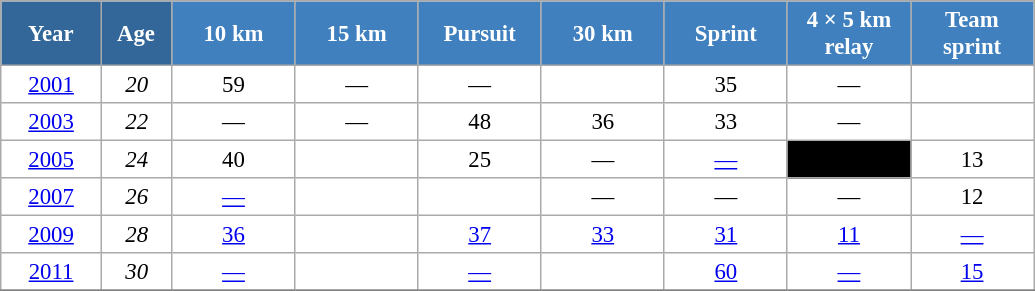<table class="wikitable" style="font-size:95%; text-align:center; border:grey solid 1px; border-collapse:collapse; background:#ffffff;">
<tr>
<th style="background-color:#369; color:white; width:60px;"> Year </th>
<th style="background-color:#369; color:white; width:40px;"> Age </th>
<th style="background-color:#4180be; color:white; width:75px;"> 10 km </th>
<th style="background-color:#4180be; color:white; width:75px;"> 15 km </th>
<th style="background-color:#4180be; color:white; width:75px;"> Pursuit </th>
<th style="background-color:#4180be; color:white; width:75px;"> 30 km </th>
<th style="background-color:#4180be; color:white; width:75px;"> Sprint </th>
<th style="background-color:#4180be; color:white; width:75px;"> 4 × 5 km <br> relay </th>
<th style="background-color:#4180be; color:white; width:75px;"> Team <br> sprint </th>
</tr>
<tr>
<td><a href='#'>2001</a></td>
<td><em>20</em></td>
<td>59</td>
<td>—</td>
<td>—</td>
<td></td>
<td>35</td>
<td>—</td>
<td></td>
</tr>
<tr>
<td><a href='#'>2003</a></td>
<td><em>22</em></td>
<td>—</td>
<td>—</td>
<td>48</td>
<td>36</td>
<td>33</td>
<td>—</td>
<td></td>
</tr>
<tr>
<td><a href='#'>2005</a></td>
<td><em>24</em></td>
<td>40</td>
<td></td>
<td>25</td>
<td>—</td>
<td><a href='#'>—</a></td>
<td style="background:#000000; color:white;"></td>
<td>13</td>
</tr>
<tr>
<td><a href='#'>2007</a></td>
<td><em>26</em></td>
<td><a href='#'>—</a></td>
<td></td>
<td></td>
<td>—</td>
<td>—</td>
<td>—</td>
<td>12</td>
</tr>
<tr>
<td><a href='#'>2009</a></td>
<td><em>28</em></td>
<td><a href='#'>36</a></td>
<td></td>
<td><a href='#'>37</a></td>
<td><a href='#'>33</a></td>
<td><a href='#'>31</a></td>
<td><a href='#'>11</a></td>
<td><a href='#'>—</a></td>
</tr>
<tr>
<td><a href='#'>2011</a></td>
<td><em>30</em></td>
<td><a href='#'>—</a></td>
<td></td>
<td><a href='#'>—</a></td>
<td><a href='#'></a></td>
<td><a href='#'>60</a></td>
<td><a href='#'>—</a></td>
<td><a href='#'>15</a></td>
</tr>
<tr>
</tr>
</table>
